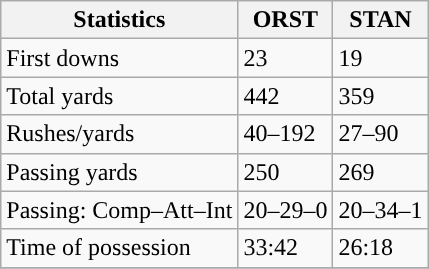<table class="wikitable" style="float: left;">
<tr>
<th>Statistics</th>
<th>ORST</th>
<th>STAN</th>
</tr>
<tr>
<td>First downs</td>
<td>23</td>
<td>19</td>
</tr>
<tr>
<td>Total yards</td>
<td>442</td>
<td>359</td>
</tr>
<tr>
<td>Rushes/yards</td>
<td>40–192</td>
<td>27–90</td>
</tr>
<tr>
<td>Passing yards</td>
<td>250</td>
<td>269</td>
</tr>
<tr>
<td>Passing: Comp–Att–Int</td>
<td>20–29–0</td>
<td>20–34–1</td>
</tr>
<tr>
<td>Time of possession</td>
<td>33:42</td>
<td>26:18</td>
</tr>
<tr>
</tr>
</table>
